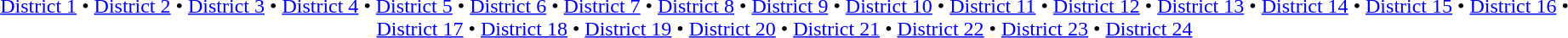<table id=toc class=toc summary=Contents>
<tr>
<td align=center><br><a href='#'>District 1</a> • <a href='#'>District 2</a> • <a href='#'>District 3</a> • <a href='#'>District 4</a> • <a href='#'>District 5</a> • <a href='#'>District 6</a> • <a href='#'>District 7</a> • <a href='#'>District 8</a> • <a href='#'>District 9</a> • <a href='#'>District 10</a> • <a href='#'>District 11</a> •
<a href='#'>District 12</a> • <a href='#'>District 13</a> • <a href='#'>District 14</a> •
<a href='#'>District 15</a> • <a href='#'>District 16</a> • <a href='#'>District 17</a> •
<a href='#'>District 18</a> • <a href='#'>District 19</a> • <a href='#'>District 20</a> • <a href='#'>District 21</a> • <a href='#'>District 22</a> • <a href='#'>District 23</a> • <a href='#'>District 24</a></td>
</tr>
</table>
